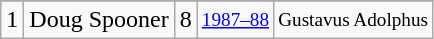<table class="wikitable">
<tr>
</tr>
<tr>
<td>1</td>
<td>Doug Spooner</td>
<td>8</td>
<td style="font-size:80%;"><a href='#'>1987–88</a></td>
<td style="font-size:80%;">Gustavus Adolphus</td>
</tr>
</table>
